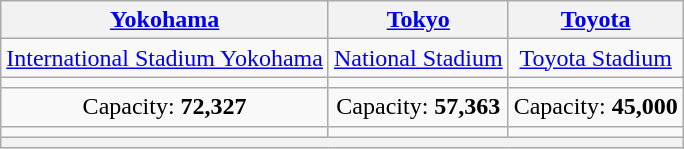<table class="wikitable" style="text-align:center">
<tr>
<th><a href='#'>Yokohama</a></th>
<th><a href='#'>Tokyo</a></th>
<th><a href='#'>Toyota</a></th>
</tr>
<tr>
<td><a href='#'>International Stadium Yokohama</a></td>
<td><a href='#'>National Stadium</a></td>
<td><a href='#'>Toyota Stadium</a></td>
</tr>
<tr>
<td><small></small></td>
<td><small></small></td>
<td><small></small></td>
</tr>
<tr>
<td>Capacity: <strong>72,327</strong></td>
<td>Capacity: <strong>57,363</strong></td>
<td>Capacity: <strong>45,000</strong></td>
</tr>
<tr>
<td></td>
<td></td>
<td></td>
</tr>
<tr>
<th rowspan=1 colspan=5></th>
</tr>
</table>
